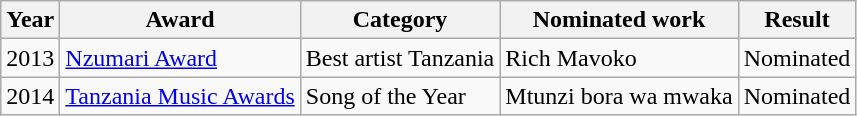<table class="wikitable">
<tr>
<th scope="col">Year</th>
<th scope="col">Award</th>
<th scope="col">Category</th>
<th scope="col">Nominated work</th>
<th scope="col">Result</th>
</tr>
<tr>
<td rowspan="1">2013</td>
<td rowspan="1"><a href='#'>Nzumari Award</a></td>
<td>Best artist Tanzania</td>
<td>Rich Mavoko</td>
<td>Nominated</td>
</tr>
<tr>
<td rowspan="1">2014</td>
<td rowspan="1"><a href='#'>Tanzania Music Awards</a></td>
<td>Song of the Year</td>
<td>Mtunzi bora wa mwaka</td>
<td>Nominated</td>
</tr>
</table>
